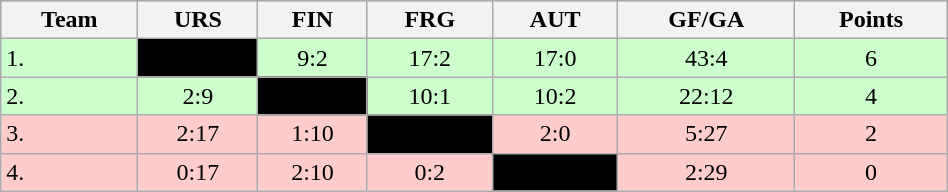<table class="wikitable" bgcolor="#EFEFFF" width="50%">
<tr bgcolor="#BCD2EE">
<th>Team</th>
<th>URS</th>
<th>FIN</th>
<th>FRG</th>
<th>AUT</th>
<th>GF/GA</th>
<th>Points</th>
</tr>
<tr bgcolor="#ccffcc" align="center">
<td align="left">1. </td>
<td style="background:#000000;"></td>
<td>9:2</td>
<td>17:2</td>
<td>17:0</td>
<td>43:4</td>
<td>6</td>
</tr>
<tr bgcolor="#ccffcc" align="center">
<td align="left">2. </td>
<td>2:9</td>
<td style="background:#000000;"></td>
<td>10:1</td>
<td>10:2</td>
<td>22:12</td>
<td>4</td>
</tr>
<tr bgcolor="#ffcccc" align="center">
<td align="left">3. </td>
<td>2:17</td>
<td>1:10</td>
<td style="background:#000000;"></td>
<td>2:0</td>
<td>5:27</td>
<td>2</td>
</tr>
<tr bgcolor="#ffcccc" align="center">
<td align="left">4. </td>
<td>0:17</td>
<td>2:10</td>
<td>0:2</td>
<td style="background:#000000;"></td>
<td>2:29</td>
<td>0</td>
</tr>
</table>
